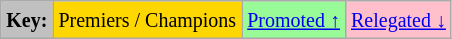<table class="wikitable">
<tr>
<td style="background:Silver;"><small><strong>Key:</strong></small></td>
<td style="background:Gold;"><small>Premiers / Champions</small></td>
<td style="background:PaleGreen;"><small><a href='#'>Promoted ↑</a></small></td>
<td style="background:Pink;"><small><a href='#'>Relegated ↓</a></small></td>
</tr>
</table>
